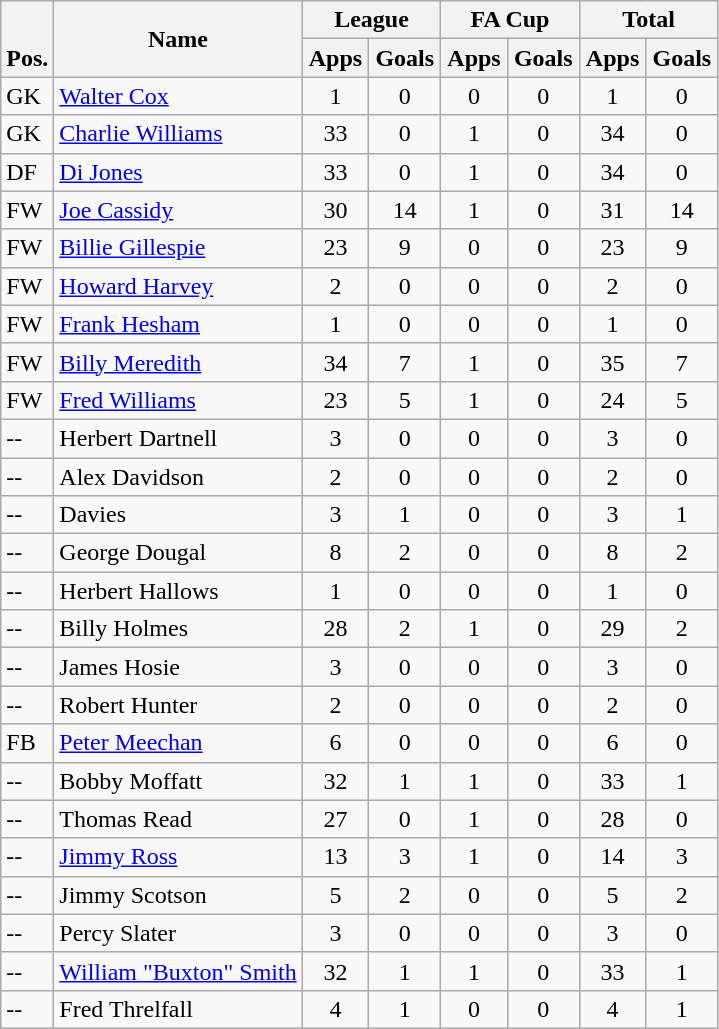<table class="wikitable" style="text-align:center">
<tr>
<th rowspan="2" valign="bottom">Pos.</th>
<th rowspan="2">Name</th>
<th colspan="2" width="85">League</th>
<th colspan="2" width="85">FA Cup</th>
<th colspan="2" width="85">Total</th>
</tr>
<tr>
<th>Apps</th>
<th>Goals</th>
<th>Apps</th>
<th>Goals</th>
<th>Apps</th>
<th>Goals</th>
</tr>
<tr>
<td align="left">GK</td>
<td align="left"> <a href='#'>Walter Cox</a></td>
<td>1</td>
<td>0</td>
<td>0</td>
<td>0</td>
<td>1</td>
<td>0</td>
</tr>
<tr>
<td align="left">GK</td>
<td align="left"> <a href='#'>Charlie Williams</a></td>
<td>33</td>
<td>0</td>
<td>1</td>
<td>0</td>
<td>34</td>
<td>0</td>
</tr>
<tr>
<td align="left">DF</td>
<td align="left"> <a href='#'>Di Jones</a></td>
<td>33</td>
<td>0</td>
<td>1</td>
<td>0</td>
<td>34</td>
<td>0</td>
</tr>
<tr>
<td align="left">FW</td>
<td align="left"> <a href='#'>Joe Cassidy</a></td>
<td>30</td>
<td>14</td>
<td>1</td>
<td>0</td>
<td>31</td>
<td>14</td>
</tr>
<tr>
<td align="left">FW</td>
<td align="left"> <a href='#'>Billie Gillespie</a></td>
<td>23</td>
<td>9</td>
<td>0</td>
<td>0</td>
<td>23</td>
<td>9</td>
</tr>
<tr>
<td align="left">FW</td>
<td align="left"> <a href='#'>Howard Harvey</a></td>
<td>2</td>
<td>0</td>
<td>0</td>
<td>0</td>
<td>2</td>
<td>0</td>
</tr>
<tr>
<td align="left">FW</td>
<td align="left"> <a href='#'>Frank Hesham</a></td>
<td>1</td>
<td>0</td>
<td>0</td>
<td>0</td>
<td>1</td>
<td>0</td>
</tr>
<tr>
<td align="left">FW</td>
<td align="left"> <a href='#'>Billy Meredith</a></td>
<td>34</td>
<td>7</td>
<td>1</td>
<td>0</td>
<td>35</td>
<td>7</td>
</tr>
<tr>
<td align="left">FW</td>
<td align="left"> <a href='#'>Fred Williams</a></td>
<td>23</td>
<td>5</td>
<td>1</td>
<td>0</td>
<td>24</td>
<td>5</td>
</tr>
<tr>
<td align="left">--</td>
<td align="left">Herbert Dartnell</td>
<td>3</td>
<td>0</td>
<td>0</td>
<td>0</td>
<td>3</td>
<td>0</td>
</tr>
<tr>
<td align="left">--</td>
<td align="left">Alex Davidson</td>
<td>2</td>
<td>0</td>
<td>0</td>
<td>0</td>
<td>2</td>
<td>0</td>
</tr>
<tr>
<td align="left">--</td>
<td align="left">Davies</td>
<td>3</td>
<td>1</td>
<td>0</td>
<td>0</td>
<td>3</td>
<td>1</td>
</tr>
<tr>
<td align="left">--</td>
<td align="left">George Dougal</td>
<td>8</td>
<td>2</td>
<td>0</td>
<td>0</td>
<td>8</td>
<td>2</td>
</tr>
<tr>
<td align="left">--</td>
<td align="left">Herbert Hallows</td>
<td>1</td>
<td>0</td>
<td>0</td>
<td>0</td>
<td>1</td>
<td>0</td>
</tr>
<tr>
<td align="left">--</td>
<td align="left">Billy Holmes</td>
<td>28</td>
<td>2</td>
<td>1</td>
<td>0</td>
<td>29</td>
<td>2</td>
</tr>
<tr>
<td align="left">--</td>
<td align="left">James Hosie</td>
<td>3</td>
<td>0</td>
<td>0</td>
<td>0</td>
<td>3</td>
<td>0</td>
</tr>
<tr>
<td align="left">--</td>
<td align="left">Robert Hunter</td>
<td>2</td>
<td>0</td>
<td>0</td>
<td>0</td>
<td>2</td>
<td>0</td>
</tr>
<tr>
<td align="left">FB</td>
<td align="left"> <a href='#'>Peter Meechan</a></td>
<td>6</td>
<td>0</td>
<td>0</td>
<td>0</td>
<td>6</td>
<td>0</td>
</tr>
<tr>
<td align="left">--</td>
<td align="left">Bobby Moffatt</td>
<td>32</td>
<td>1</td>
<td>1</td>
<td>0</td>
<td>33</td>
<td>1</td>
</tr>
<tr>
<td align="left">--</td>
<td align="left">Thomas Read</td>
<td>27</td>
<td>0</td>
<td>1</td>
<td>0</td>
<td>28</td>
<td>0</td>
</tr>
<tr>
<td align="left">--</td>
<td align="left"> <a href='#'>Jimmy Ross</a></td>
<td>13</td>
<td>3</td>
<td>1</td>
<td>0</td>
<td>14</td>
<td>3</td>
</tr>
<tr>
<td align="left">--</td>
<td align="left">Jimmy Scotson</td>
<td>5</td>
<td>2</td>
<td>0</td>
<td>0</td>
<td>5</td>
<td>2</td>
</tr>
<tr>
<td align="left">--</td>
<td align="left">Percy Slater</td>
<td>3</td>
<td>0</td>
<td>0</td>
<td>0</td>
<td>3</td>
<td>0</td>
</tr>
<tr>
<td align="left">--</td>
<td align="left"> <a href='#'>William "Buxton" Smith</a></td>
<td>32</td>
<td>1</td>
<td>1</td>
<td>0</td>
<td>33</td>
<td>1</td>
</tr>
<tr>
<td align="left">--</td>
<td align="left">Fred Threlfall</td>
<td>4</td>
<td>1</td>
<td>0</td>
<td>0</td>
<td>4</td>
<td>1</td>
</tr>
</table>
